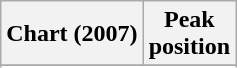<table class="wikitable sortable plainrowheaders" style="text-align:center">
<tr>
<th scope="col">Chart (2007)</th>
<th scope="col">Peak<br> position</th>
</tr>
<tr>
</tr>
<tr>
</tr>
<tr>
</tr>
<tr>
</tr>
</table>
